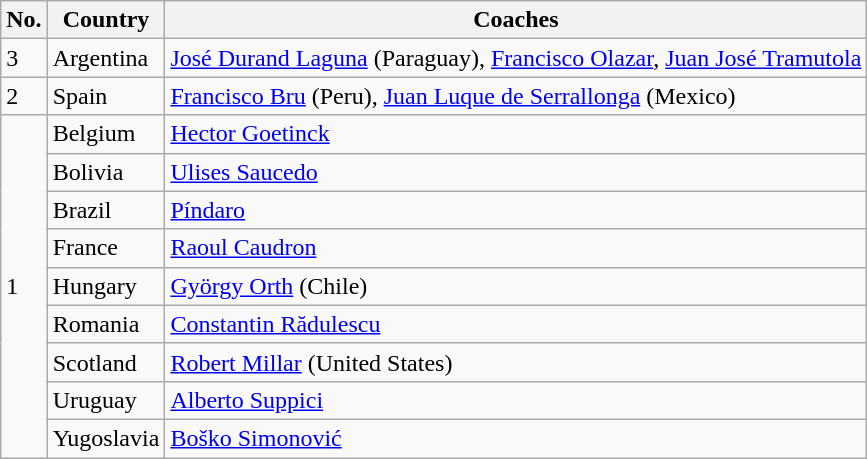<table class="wikitable">
<tr>
<th>No.</th>
<th>Country</th>
<th>Coaches</th>
</tr>
<tr>
<td>3</td>
<td> Argentina</td>
<td><a href='#'>José Durand Laguna</a> (Paraguay), <a href='#'>Francisco Olazar</a>, <a href='#'>Juan José Tramutola</a></td>
</tr>
<tr>
<td>2</td>
<td> Spain</td>
<td><a href='#'>Francisco Bru</a> (Peru), <a href='#'>Juan Luque de Serrallonga</a> (Mexico)</td>
</tr>
<tr>
<td rowspan="10">1</td>
<td> Belgium</td>
<td><a href='#'>Hector Goetinck</a></td>
</tr>
<tr>
<td> Bolivia</td>
<td><a href='#'>Ulises Saucedo</a></td>
</tr>
<tr>
<td> Brazil</td>
<td><a href='#'>Píndaro</a></td>
</tr>
<tr>
<td> France</td>
<td><a href='#'>Raoul Caudron</a></td>
</tr>
<tr>
<td> Hungary</td>
<td><a href='#'>György Orth</a> (Chile)</td>
</tr>
<tr>
<td> Romania</td>
<td><a href='#'>Constantin Rădulescu</a></td>
</tr>
<tr>
<td> Scotland</td>
<td><a href='#'>Robert Millar</a> (United States)</td>
</tr>
<tr>
<td> Uruguay</td>
<td><a href='#'>Alberto Suppici</a></td>
</tr>
<tr>
<td> Yugoslavia</td>
<td><a href='#'>Boško Simonović</a></td>
</tr>
</table>
